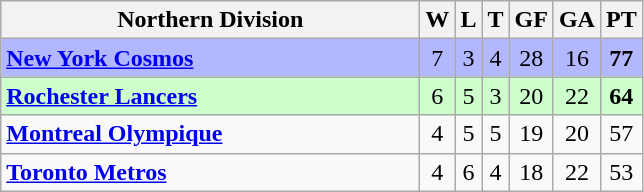<table class="wikitable" style="text-align:center">
<tr>
<th style="width:17em">Northern Division</th>
<th>W</th>
<th>L</th>
<th>T</th>
<th>GF</th>
<th>GA</th>
<th>PT</th>
</tr>
<tr align=center bgcolor=#B3B7FF>
<td align=left><strong><a href='#'>New York Cosmos</a></strong></td>
<td>7</td>
<td>3</td>
<td>4</td>
<td>28</td>
<td>16</td>
<td><strong>77</strong></td>
</tr>
<tr align=center bgcolor=#ccffcc>
<td align=left><strong><a href='#'>Rochester Lancers</a></strong></td>
<td>6</td>
<td>5</td>
<td>3</td>
<td>20</td>
<td>22</td>
<td><strong>64</strong></td>
</tr>
<tr align=center>
<td align=left><strong><a href='#'>Montreal Olympique</a></strong></td>
<td>4</td>
<td>5</td>
<td>5</td>
<td>19</td>
<td>20</td>
<td>57</td>
</tr>
<tr align=center>
<td align=left><strong><a href='#'>Toronto Metros</a></strong></td>
<td>4</td>
<td>6</td>
<td>4</td>
<td>18</td>
<td>22</td>
<td>53</td>
</tr>
</table>
